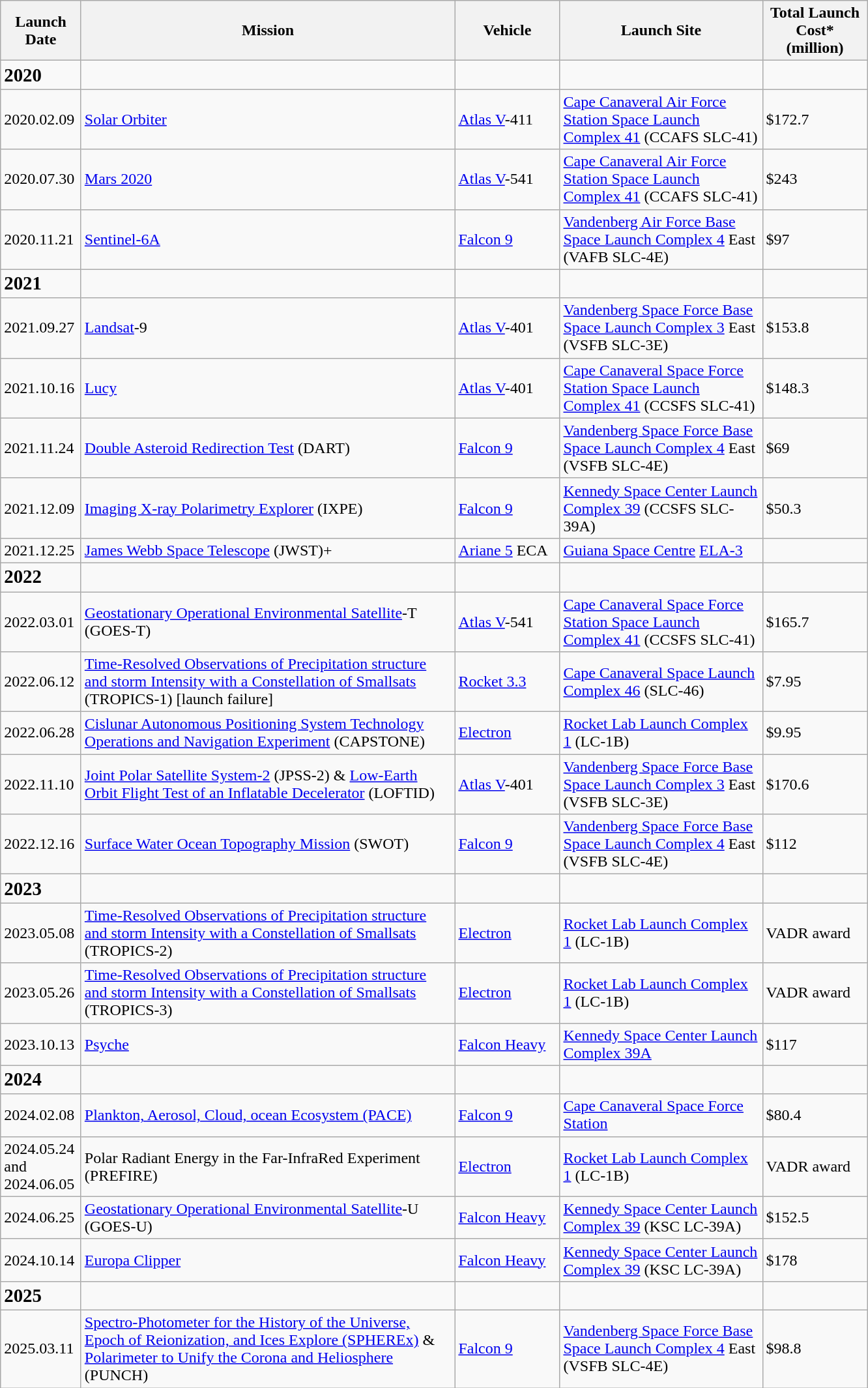<table class="wikitable sortable sticky-header">
<tr>
<th scope="col" width="75">Launch Date</th>
<th scope="col" width="375">Mission</th>
<th scope="col" width="100">Vehicle</th>
<th scope="col" width="200">Launch Site</th>
<th scope="col" width="100">Total Launch Cost* (million)</th>
</tr>
<tr>
<td><big><strong>2020</strong></big></td>
<td></td>
<td></td>
<td></td>
<td></td>
</tr>
<tr>
<td>2020.02.09</td>
<td><a href='#'>Solar Orbiter</a></td>
<td><a href='#'>Atlas V</a>-411</td>
<td><a href='#'>Cape Canaveral Air Force Station Space Launch Complex 41</a> (CCAFS SLC-41)</td>
<td>$172.7</td>
</tr>
<tr>
<td>2020.07.30</td>
<td><a href='#'>Mars 2020</a></td>
<td><a href='#'>Atlas V</a>-541</td>
<td><a href='#'>Cape Canaveral Air Force Station Space Launch Complex 41</a> (CCAFS SLC-41)</td>
<td>$243</td>
</tr>
<tr>
<td>2020.11.21</td>
<td><a href='#'>Sentinel-6A</a></td>
<td><a href='#'>Falcon 9</a></td>
<td><a href='#'>Vandenberg Air Force Base Space Launch Complex 4</a> East (VAFB SLC-4E)</td>
<td>$97</td>
</tr>
<tr>
<td><big><strong>2021</strong></big></td>
<td></td>
<td></td>
<td></td>
<td></td>
</tr>
<tr>
<td>2021.09.27</td>
<td><a href='#'>Landsat</a>-9</td>
<td><a href='#'>Atlas V</a>-401</td>
<td><a href='#'>Vandenberg Space Force Base Space Launch Complex 3</a> East (VSFB SLC-3E)</td>
<td>$153.8 </td>
</tr>
<tr>
<td>2021.10.16</td>
<td><a href='#'>Lucy</a></td>
<td><a href='#'>Atlas V</a>-401</td>
<td><a href='#'>Cape Canaveral Space Force Station Space Launch Complex 41</a> (CCSFS SLC-41)</td>
<td>$148.3</td>
</tr>
<tr>
<td>2021.11.24</td>
<td><a href='#'>Double Asteroid Redirection Test</a> (DART)</td>
<td><a href='#'>Falcon 9</a></td>
<td><a href='#'>Vandenberg Space Force Base Space Launch Complex 4</a> East (VSFB SLC-4E)</td>
<td>$69</td>
</tr>
<tr>
<td>2021.12.09</td>
<td><a href='#'>Imaging X-ray Polarimetry Explorer</a> (IXPE)</td>
<td><a href='#'>Falcon 9</a></td>
<td><a href='#'>Kennedy Space Center Launch Complex 39</a> (CCSFS SLC-39A)</td>
<td>$50.3</td>
</tr>
<tr>
<td>2021.12.25</td>
<td><a href='#'>James Webb Space Telescope</a> (JWST)+</td>
<td><a href='#'>Ariane 5</a> ECA</td>
<td><a href='#'>Guiana Space Centre</a> <a href='#'>ELA-3</a></td>
<td></td>
</tr>
<tr>
<td><big><strong>2022</strong></big></td>
<td></td>
<td></td>
<td></td>
<td></td>
</tr>
<tr>
<td>2022.03.01</td>
<td><a href='#'>Geostationary Operational Environmental Satellite</a>-T (GOES-T)</td>
<td><a href='#'>Atlas V</a>-541</td>
<td><a href='#'>Cape Canaveral Space Force Station Space Launch Complex 41</a> (CCSFS SLC-41)</td>
<td>$165.7</td>
</tr>
<tr>
<td>2022.06.12</td>
<td><a href='#'>Time-Resolved Observations of Precipitation structure and storm Intensity with a Constellation of Smallsats</a> (TROPICS-1) <span>[launch failure]</span></td>
<td><a href='#'>Rocket 3.3</a></td>
<td><a href='#'>Cape Canaveral Space Launch Complex 46</a> (SLC-46)</td>
<td>$7.95</td>
</tr>
<tr>
<td>2022.06.28</td>
<td><a href='#'>Cislunar Autonomous Positioning System Technology Operations and Navigation Experiment</a> (CAPSTONE)</td>
<td><a href='#'>Electron</a></td>
<td><a href='#'>Rocket Lab Launch Complex 1</a> (LC-1B)</td>
<td>$9.95</td>
</tr>
<tr>
<td>2022.11.10</td>
<td><a href='#'>Joint Polar Satellite System-2</a> (JPSS-2) & <a href='#'>Low-Earth Orbit Flight Test of an Inflatable Decelerator</a> (LOFTID)</td>
<td><a href='#'>Atlas V</a>-401</td>
<td><a href='#'>Vandenberg Space Force Base Space Launch Complex 3</a> East (VSFB SLC-3E)</td>
<td>$170.6</td>
</tr>
<tr>
<td>2022.12.16</td>
<td><a href='#'>Surface Water Ocean Topography Mission</a> (SWOT)</td>
<td><a href='#'>Falcon 9</a></td>
<td><a href='#'>Vandenberg Space Force Base Space Launch Complex 4</a> East (VSFB SLC-4E)</td>
<td>$112</td>
</tr>
<tr>
<td><big><strong>2023</strong></big></td>
<td></td>
<td></td>
<td></td>
<td></td>
</tr>
<tr>
<td>2023.05.08</td>
<td><a href='#'>Time-Resolved Observations of Precipitation structure and storm Intensity with a Constellation of Smallsats</a> (TROPICS-2)</td>
<td><a href='#'>Electron</a></td>
<td><a href='#'>Rocket Lab Launch Complex 1</a> (LC-1B)</td>
<td>VADR award</td>
</tr>
<tr>
<td>2023.05.26</td>
<td><a href='#'>Time-Resolved Observations of Precipitation structure and storm Intensity with a Constellation of Smallsats</a> (TROPICS-3)</td>
<td><a href='#'>Electron</a></td>
<td><a href='#'>Rocket Lab Launch Complex 1</a> (LC-1B)</td>
<td>VADR award</td>
</tr>
<tr>
<td>2023.10.13</td>
<td><a href='#'>Psyche</a></td>
<td><a href='#'>Falcon Heavy</a></td>
<td><a href='#'>Kennedy Space Center Launch Complex 39A</a></td>
<td>$117</td>
</tr>
<tr>
<td><big><strong>2024</strong></big></td>
<td></td>
<td></td>
<td></td>
<td></td>
</tr>
<tr>
<td>2024.02.08</td>
<td><a href='#'>Plankton, Aerosol, Cloud, ocean Ecosystem (PACE)</a></td>
<td><a href='#'>Falcon 9</a></td>
<td><a href='#'>Cape Canaveral Space Force Station</a></td>
<td>$80.4</td>
</tr>
<tr>
<td>2024.05.24 and 2024.06.05</td>
<td>Polar Radiant Energy in the Far-InfraRed Experiment (PREFIRE)</td>
<td><a href='#'>Electron</a></td>
<td><a href='#'>Rocket Lab Launch Complex 1</a> (LC-1B)</td>
<td>VADR award</td>
</tr>
<tr>
<td>2024.06.25</td>
<td><a href='#'>Geostationary Operational Environmental Satellite</a>-U (GOES-U)</td>
<td><a href='#'>Falcon Heavy</a></td>
<td><a href='#'>Kennedy Space Center Launch Complex 39</a> (KSC LC-39A)</td>
<td>$152.5</td>
</tr>
<tr>
<td>2024.10.14</td>
<td><a href='#'>Europa Clipper</a></td>
<td><a href='#'>Falcon Heavy</a></td>
<td><a href='#'>Kennedy Space Center Launch Complex 39</a> (KSC LC-39A)</td>
<td>$178</td>
</tr>
<tr>
<td><big><strong>2025</strong></big></td>
<td></td>
<td></td>
<td></td>
<td></td>
</tr>
<tr>
<td>2025.03.11</td>
<td><a href='#'>Spectro-Photometer for the History of the Universe, Epoch of Reionization, and Ices Explore (SPHEREx)</a> & <a href='#'>Polarimeter to Unify the Corona and Heliosphere</a> (PUNCH)</td>
<td><a href='#'>Falcon 9</a></td>
<td><a href='#'>Vandenberg Space Force Base Space Launch Complex 4</a> East (VSFB SLC-4E)</td>
<td>$98.8</td>
</tr>
</table>
